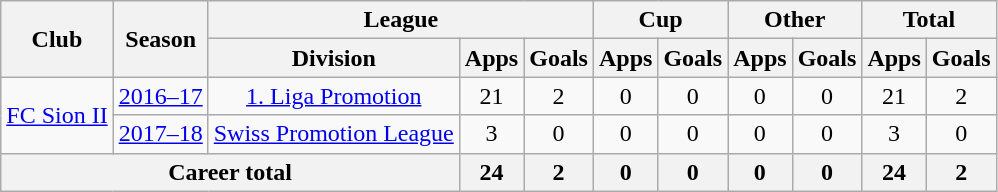<table class="wikitable" style="text-align:center">
<tr>
<th rowspan="2">Club</th>
<th rowspan="2">Season</th>
<th colspan="3">League</th>
<th colspan="2">Cup</th>
<th colspan="2">Other</th>
<th colspan="2">Total</th>
</tr>
<tr>
<th>Division</th>
<th>Apps</th>
<th>Goals</th>
<th>Apps</th>
<th>Goals</th>
<th>Apps</th>
<th>Goals</th>
<th>Apps</th>
<th>Goals</th>
</tr>
<tr>
<td rowspan="2"><a href='#'>FC Sion II</a></td>
<td><a href='#'>2016–17</a></td>
<td><a href='#'>1. Liga Promotion</a></td>
<td>21</td>
<td>2</td>
<td>0</td>
<td>0</td>
<td>0</td>
<td>0</td>
<td>21</td>
<td>2</td>
</tr>
<tr>
<td><a href='#'>2017–18</a></td>
<td><a href='#'>Swiss Promotion League</a></td>
<td>3</td>
<td>0</td>
<td>0</td>
<td>0</td>
<td>0</td>
<td>0</td>
<td>3</td>
<td>0</td>
</tr>
<tr>
<th colspan="3">Career total</th>
<th>24</th>
<th>2</th>
<th>0</th>
<th>0</th>
<th>0</th>
<th>0</th>
<th>24</th>
<th>2</th>
</tr>
</table>
